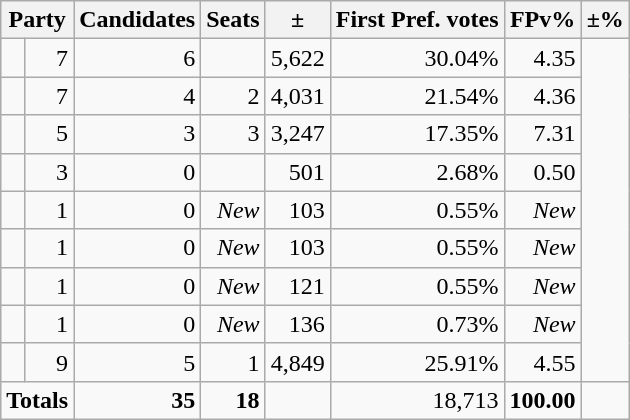<table class=wikitable>
<tr>
<th colspan=2 align=center>Party</th>
<th valign=top>Candidates</th>
<th valign=top>Seats</th>
<th valign=top>±</th>
<th valign=top>First Pref. votes</th>
<th valign=top>FPv%</th>
<th valign=top>±%</th>
</tr>
<tr>
<td></td>
<td align=right>7</td>
<td align=right>6</td>
<td align=right></td>
<td align=right>5,622</td>
<td align=right>30.04%</td>
<td align=right> 4.35</td>
</tr>
<tr>
<td></td>
<td align=right>7</td>
<td align=right>4</td>
<td align=right> 2</td>
<td align=right>4,031</td>
<td align=right>21.54%</td>
<td align=right>4.36</td>
</tr>
<tr>
<td></td>
<td align=right>5</td>
<td align=right>3</td>
<td align=right> 3</td>
<td align=right>3,247</td>
<td align=right>17.35%</td>
<td align=right> 7.31</td>
</tr>
<tr>
<td></td>
<td align=right>3</td>
<td align=right>0</td>
<td align=right></td>
<td align=right>501</td>
<td align=right>2.68%</td>
<td align=right>0.50</td>
</tr>
<tr>
<td></td>
<td align=right>1</td>
<td align=right>0</td>
<td align=right><em>New</em></td>
<td align=right>103</td>
<td align=right>0.55%</td>
<td align=right><em>New</em></td>
</tr>
<tr>
<td></td>
<td align=right>1</td>
<td align=right>0</td>
<td align=right><em>New</em></td>
<td align=right>103</td>
<td align=right>0.55%</td>
<td align=right><em>New</em></td>
</tr>
<tr>
<td></td>
<td align=right>1</td>
<td align=right>0</td>
<td align=right><em>New</em></td>
<td align=right>121</td>
<td align=right>0.55%</td>
<td align=right><em>New</em></td>
</tr>
<tr>
<td></td>
<td align=right>1</td>
<td align=right>0</td>
<td align=right><em>New</em></td>
<td align=right>136</td>
<td align=right>0.73%</td>
<td align=right><em>New</em></td>
</tr>
<tr>
<td></td>
<td align=right>9</td>
<td align=right>5</td>
<td align=right> 1</td>
<td align=right>4,849</td>
<td align=right>25.91%</td>
<td align=right>4.55</td>
</tr>
<tr>
<td colspan=2 align=center><strong>Totals</strong></td>
<td align=right><strong>35</strong></td>
<td align=right><strong>18</strong></td>
<td align=center></td>
<td align=right>18,713</td>
<td align=center><strong>100.00</strong></td>
<td align=center></td>
</tr>
</table>
